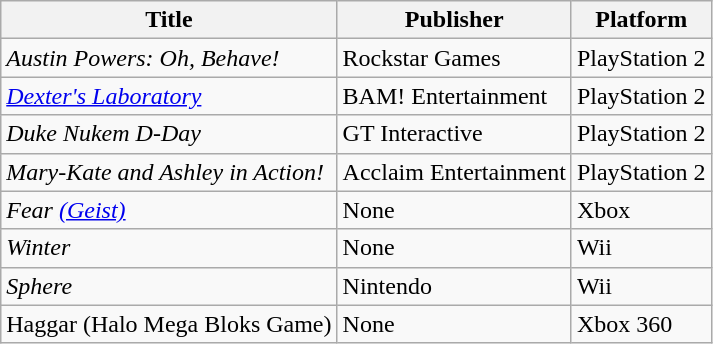<table class="wikitable sortable">
<tr>
<th>Title</th>
<th>Publisher</th>
<th>Platform</th>
</tr>
<tr>
<td><em>Austin Powers: Oh, Behave!</em></td>
<td>Rockstar Games</td>
<td>PlayStation 2</td>
</tr>
<tr>
<td><em><a href='#'>Dexter's Laboratory</a></em></td>
<td>BAM! Entertainment</td>
<td>PlayStation 2</td>
</tr>
<tr>
<td><em>Duke Nukem D-Day</em></td>
<td>GT Interactive</td>
<td>PlayStation 2</td>
</tr>
<tr>
<td><em>Mary-Kate and Ashley in Action!</em></td>
<td>Acclaim Entertainment</td>
<td>PlayStation 2</td>
</tr>
<tr>
<td><em>Fear <a href='#'>(Geist)</a></em></td>
<td>None</td>
<td>Xbox </td>
</tr>
<tr>
<td><em>Winter</em></td>
<td>None</td>
<td>Wii</td>
</tr>
<tr>
<td><em>Sphere</em></td>
<td>Nintendo</td>
<td>Wii</td>
</tr>
<tr>
<td>Haggar (Halo Mega Bloks Game)</td>
<td>None</td>
<td>Xbox 360</td>
</tr>
</table>
